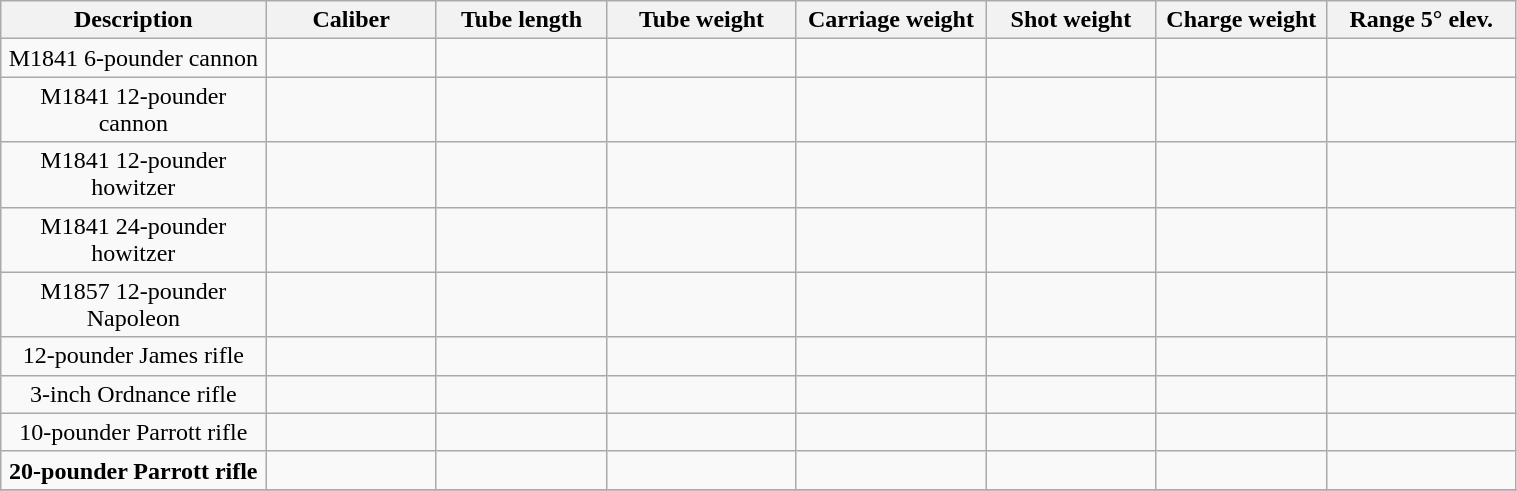<table class="wikitable" style="text-align:center; width:80%;">
<tr>
<th width=14%>Description</th>
<th width=9%>Caliber</th>
<th width=9%>Tube length</th>
<th width=10%>Tube weight</th>
<th width=10%>Carriage weight</th>
<th width=9%>Shot weight</th>
<th width=9%>Charge weight</th>
<th width=10%>Range 5° elev.</th>
</tr>
<tr>
<td rowspan=1>M1841 6-pounder cannon</td>
<td></td>
<td></td>
<td></td>
<td></td>
<td></td>
<td></td>
<td></td>
</tr>
<tr>
<td rowspan=1>M1841 12-pounder cannon</td>
<td></td>
<td></td>
<td></td>
<td></td>
<td></td>
<td></td>
<td></td>
</tr>
<tr>
<td rowspan=1>M1841 12-pounder howitzer</td>
<td></td>
<td></td>
<td></td>
<td></td>
<td></td>
<td></td>
<td></td>
</tr>
<tr>
<td rowspan=1>M1841 24-pounder howitzer</td>
<td></td>
<td></td>
<td></td>
<td></td>
<td></td>
<td></td>
<td></td>
</tr>
<tr>
<td rowspan=1>M1857 12-pounder Napoleon</td>
<td></td>
<td></td>
<td></td>
<td></td>
<td></td>
<td></td>
<td></td>
</tr>
<tr>
<td rowspan=1>12-pounder James rifle</td>
<td></td>
<td></td>
<td></td>
<td></td>
<td></td>
<td></td>
<td></td>
</tr>
<tr>
<td rowspan=1>3-inch Ordnance rifle</td>
<td></td>
<td></td>
<td></td>
<td></td>
<td></td>
<td></td>
<td></td>
</tr>
<tr>
<td rowspan=1>10-pounder Parrott rifle</td>
<td></td>
<td></td>
<td></td>
<td></td>
<td></td>
<td></td>
<td></td>
</tr>
<tr>
<td rowspan=1><strong>20-pounder Parrott rifle</strong></td>
<td></td>
<td></td>
<td></td>
<td></td>
<td></td>
<td></td>
<td></td>
</tr>
<tr>
</tr>
</table>
